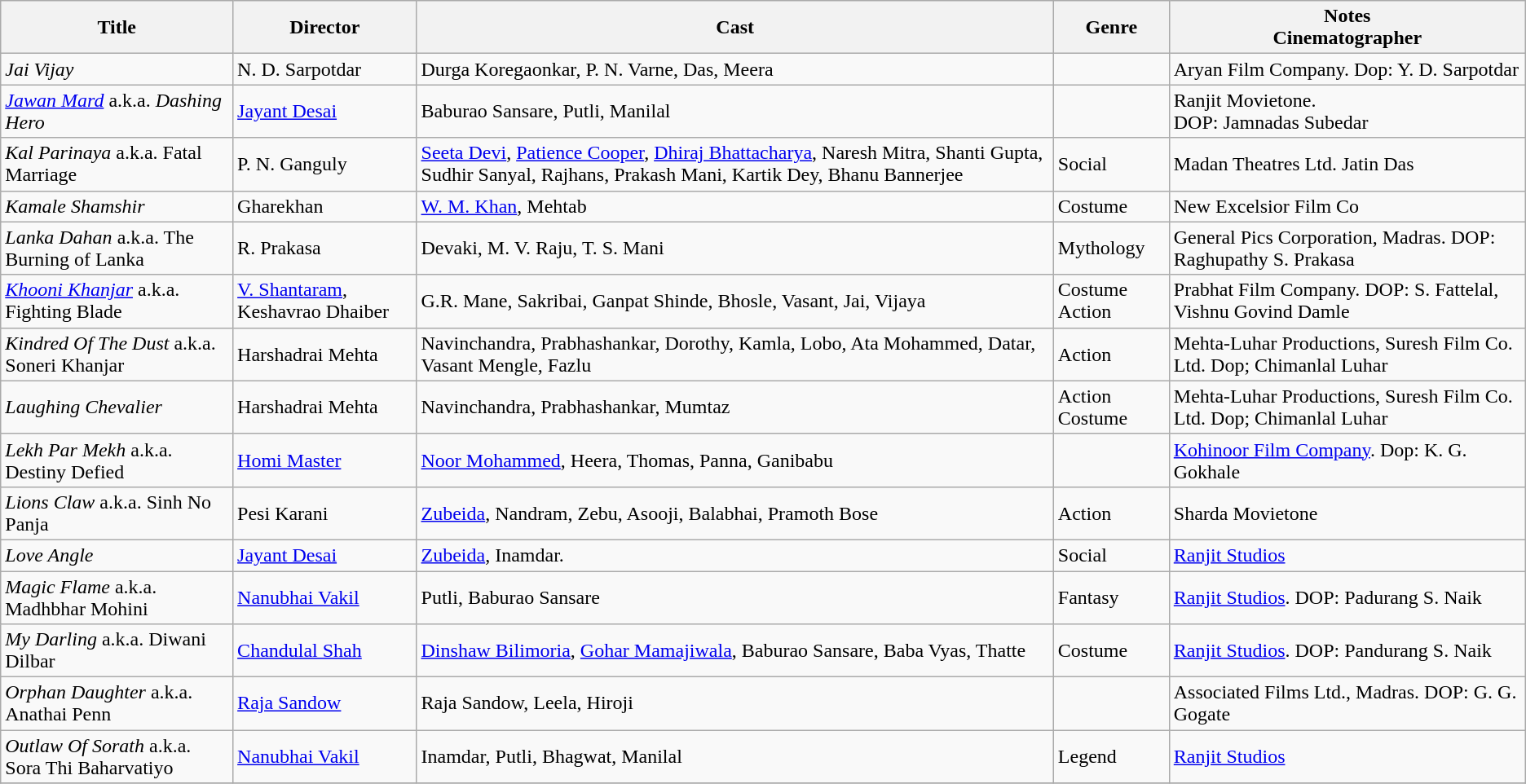<table class="wikitable">
<tr>
<th>Title</th>
<th>Director</th>
<th>Cast</th>
<th>Genre</th>
<th>Notes<br>Cinematographer</th>
</tr>
<tr>
<td><em>Jai Vijay</em></td>
<td>N. D. Sarpotdar</td>
<td>Durga Koregaonkar, P. N. Varne, Das, Meera</td>
<td></td>
<td>Aryan Film Company. Dop: Y. D. Sarpotdar</td>
</tr>
<tr>
<td><em><a href='#'>Jawan Mard</a></em> a.k.a. <em>Dashing Hero</em></td>
<td><a href='#'>Jayant Desai</a></td>
<td>Baburao Sansare, Putli, Manilal</td>
<td></td>
<td>Ranjit Movietone.<br> DOP: Jamnadas Subedar</td>
</tr>
<tr>
<td><em>Kal Parinaya</em> a.k.a. Fatal Marriage</td>
<td>P. N. Ganguly</td>
<td><a href='#'>Seeta Devi</a>, <a href='#'>Patience Cooper</a>, <a href='#'>Dhiraj Bhattacharya</a>, Naresh Mitra, Shanti Gupta, Sudhir Sanyal, Rajhans, Prakash Mani, Kartik Dey, Bhanu Bannerjee</td>
<td>Social</td>
<td>Madan Theatres Ltd. Jatin Das</td>
</tr>
<tr>
<td><em>Kamale Shamshir</em></td>
<td>Gharekhan</td>
<td><a href='#'>W. M. Khan</a>, Mehtab</td>
<td>Costume</td>
<td>New Excelsior Film Co</td>
</tr>
<tr>
<td><em>Lanka Dahan</em> a.k.a. The Burning of Lanka</td>
<td>R. Prakasa</td>
<td>Devaki, M. V. Raju, T. S. Mani</td>
<td>Mythology</td>
<td>General Pics Corporation, Madras. DOP: Raghupathy S. Prakasa</td>
</tr>
<tr>
<td><em><a href='#'>Khooni Khanjar</a></em> a.k.a. Fighting Blade</td>
<td><a href='#'>V. Shantaram</a>, Keshavrao Dhaiber</td>
<td>G.R. Mane, Sakribai, Ganpat Shinde, Bhosle, Vasant, Jai, Vijaya</td>
<td>Costume Action</td>
<td>Prabhat Film Company. DOP:  S. Fattelal, Vishnu Govind Damle</td>
</tr>
<tr>
<td><em>Kindred Of The Dust</em> a.k.a. Soneri Khanjar</td>
<td>Harshadrai Mehta</td>
<td>Navinchandra, Prabhashankar, Dorothy, Kamla, Lobo, Ata Mohammed, Datar, Vasant Mengle, Fazlu</td>
<td>Action</td>
<td>Mehta-Luhar Productions, Suresh Film Co. Ltd. Dop; Chimanlal Luhar</td>
</tr>
<tr>
<td><em>Laughing Chevalier</em></td>
<td>Harshadrai Mehta</td>
<td>Navinchandra, Prabhashankar, Mumtaz</td>
<td>Action Costume</td>
<td>Mehta-Luhar Productions, Suresh Film Co. Ltd. Dop; Chimanlal Luhar</td>
</tr>
<tr>
<td><em>Lekh Par Mekh</em> a.k.a. Destiny Defied</td>
<td><a href='#'>Homi Master</a></td>
<td><a href='#'>Noor Mohammed</a>, Heera, Thomas, Panna, Ganibabu</td>
<td></td>
<td><a href='#'>Kohinoor Film Company</a>. Dop: K. G. Gokhale</td>
</tr>
<tr>
<td><em>Lions Claw</em> a.k.a. Sinh No Panja</td>
<td>Pesi Karani</td>
<td><a href='#'>Zubeida</a>,  Nandram, Zebu, Asooji, Balabhai, Pramoth Bose</td>
<td>Action</td>
<td>Sharda Movietone</td>
</tr>
<tr>
<td><em>Love Angle</em></td>
<td><a href='#'>Jayant Desai</a></td>
<td><a href='#'>Zubeida</a>, Inamdar.</td>
<td>Social</td>
<td><a href='#'>Ranjit Studios</a></td>
</tr>
<tr>
<td><em>Magic Flame</em> a.k.a. Madhbhar Mohini</td>
<td><a href='#'>Nanubhai Vakil</a></td>
<td>Putli, Baburao Sansare</td>
<td>Fantasy</td>
<td><a href='#'>Ranjit Studios</a>. DOP: Padurang S. Naik</td>
</tr>
<tr>
<td><em>My Darling</em> a.k.a. Diwani Dilbar</td>
<td><a href='#'>Chandulal Shah</a></td>
<td><a href='#'>Dinshaw Bilimoria</a>, <a href='#'>Gohar Mamajiwala</a>, Baburao Sansare, Baba Vyas, Thatte</td>
<td>Costume</td>
<td><a href='#'>Ranjit Studios</a>. DOP: Pandurang S. Naik</td>
</tr>
<tr>
<td><em>Orphan Daughter</em> a.k.a. Anathai Penn</td>
<td><a href='#'>Raja Sandow</a></td>
<td>Raja Sandow, Leela, Hiroji</td>
<td></td>
<td>Associated Films Ltd., Madras. DOP: G. G. Gogate</td>
</tr>
<tr>
<td><em>Outlaw Of Sorath</em> a.k.a. Sora Thi Baharvatiyo</td>
<td><a href='#'>Nanubhai Vakil</a></td>
<td>Inamdar, Putli, Bhagwat, Manilal</td>
<td>Legend</td>
<td><a href='#'>Ranjit Studios</a></td>
</tr>
<tr>
</tr>
</table>
